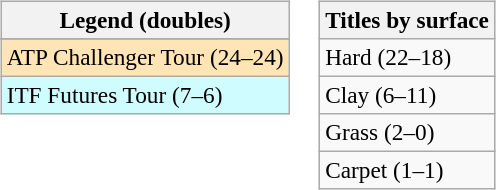<table>
<tr valign=top>
<td><br><table class=wikitable style=font-size:97%>
<tr>
<th>Legend (doubles)</th>
</tr>
<tr bgcolor=e5d1cb>
</tr>
<tr bgcolor=moccasin>
<td>ATP Challenger Tour (24–24)</td>
</tr>
<tr bgcolor=cffcff>
<td>ITF Futures Tour (7–6)</td>
</tr>
</table>
</td>
<td><br><table class=wikitable style=font-size:97%>
<tr>
<th>Titles by surface</th>
</tr>
<tr>
<td>Hard (22–18)</td>
</tr>
<tr>
<td>Clay (6–11)</td>
</tr>
<tr>
<td>Grass (2–0)</td>
</tr>
<tr>
<td>Carpet (1–1)</td>
</tr>
</table>
</td>
</tr>
</table>
